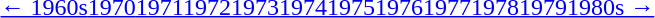<table id=toc class=toc summary=Contents>
<tr>
<th></th>
</tr>
<tr>
<td align=center><a href='#'>← 1960s</a><a href='#'>1970</a><a href='#'>1971</a><a href='#'>1972</a><a href='#'>1973</a><a href='#'>1974</a><a href='#'>1975</a><a href='#'>1976</a><a href='#'>1977</a><a href='#'>1978</a><a href='#'>1979</a><a href='#'>1980s →</a></td>
</tr>
</table>
